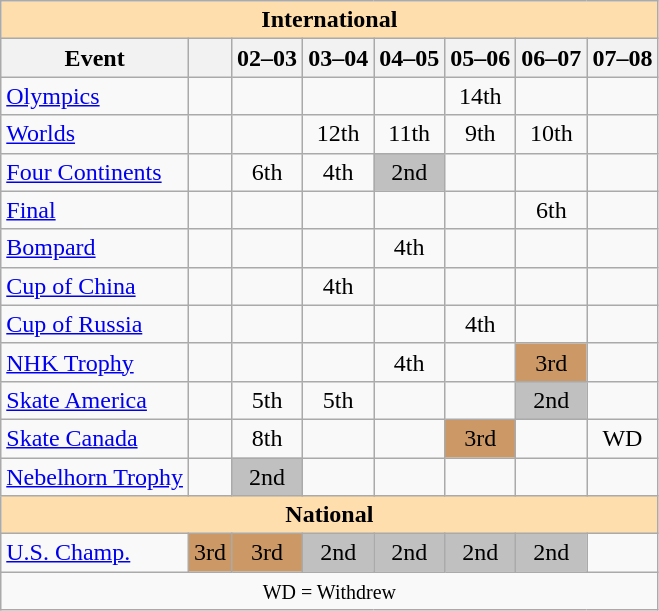<table class="wikitable" style="text-align:center">
<tr>
<th style="background-color: #ffdead; " colspan=8 align=center>International</th>
</tr>
<tr>
<th>Event</th>
<th></th>
<th>02–03</th>
<th>03–04</th>
<th>04–05</th>
<th>05–06</th>
<th>06–07</th>
<th>07–08</th>
</tr>
<tr>
<td align=left><a href='#'>Olympics</a></td>
<td></td>
<td></td>
<td></td>
<td></td>
<td>14th</td>
<td></td>
<td></td>
</tr>
<tr>
<td align=left><a href='#'>Worlds</a></td>
<td></td>
<td></td>
<td>12th</td>
<td>11th</td>
<td>9th</td>
<td>10th</td>
<td></td>
</tr>
<tr>
<td align=left><a href='#'>Four Continents</a></td>
<td></td>
<td>6th</td>
<td>4th</td>
<td bgcolor=silver>2nd</td>
<td></td>
<td></td>
<td></td>
</tr>
<tr>
<td align=left> <a href='#'>Final</a></td>
<td></td>
<td></td>
<td></td>
<td></td>
<td></td>
<td>6th</td>
<td></td>
</tr>
<tr>
<td align=left> <a href='#'>Bompard</a></td>
<td></td>
<td></td>
<td></td>
<td>4th</td>
<td></td>
<td></td>
<td></td>
</tr>
<tr>
<td align=left> <a href='#'>Cup of China</a></td>
<td></td>
<td></td>
<td>4th</td>
<td></td>
<td></td>
<td></td>
<td></td>
</tr>
<tr>
<td align=left> <a href='#'>Cup of Russia</a></td>
<td></td>
<td></td>
<td></td>
<td></td>
<td>4th</td>
<td></td>
<td></td>
</tr>
<tr>
<td align=left> <a href='#'>NHK Trophy</a></td>
<td></td>
<td></td>
<td></td>
<td>4th</td>
<td></td>
<td bgcolor=cc9966>3rd</td>
<td></td>
</tr>
<tr>
<td align=left> <a href='#'>Skate America</a></td>
<td></td>
<td>5th</td>
<td>5th</td>
<td></td>
<td></td>
<td bgcolor=silver>2nd</td>
<td></td>
</tr>
<tr>
<td align=left> <a href='#'>Skate Canada</a></td>
<td></td>
<td>8th</td>
<td></td>
<td></td>
<td bgcolor=cc9966>3rd</td>
<td></td>
<td>WD</td>
</tr>
<tr>
<td align=left><a href='#'>Nebelhorn Trophy</a></td>
<td></td>
<td bgcolor=silver>2nd</td>
<td></td>
<td></td>
<td></td>
<td></td>
<td></td>
</tr>
<tr>
<th style="background-color: #ffdead; " colspan=8 align=center>National</th>
</tr>
<tr>
<td align=left><a href='#'>U.S. Champ.</a></td>
<td bgcolor=cc9966>3rd</td>
<td bgcolor=cc9966>3rd</td>
<td bgcolor=silver>2nd</td>
<td bgcolor=silver>2nd</td>
<td bgcolor=silver>2nd</td>
<td bgcolor=silver>2nd</td>
<td></td>
</tr>
<tr>
<td colspan=8 align=center><small> WD = Withdrew </small></td>
</tr>
</table>
